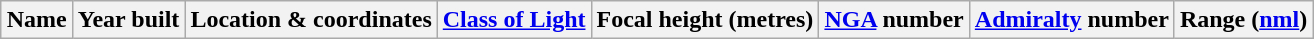<table class="wikitable sortable" style="margin:auto;text-align:center">
<tr>
<th>Name</th>
<th>Year built</th>
<th>Location & coordinates</th>
<th><a href='#'>Class of Light</a></th>
<th>Focal height (metres)</th>
<th><a href='#'>NGA</a> number</th>
<th><a href='#'>Admiralty</a> number</th>
<th>Range (<a href='#'>nml</a>)<br>








</th>
</tr>
</table>
